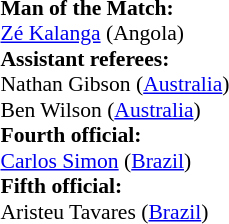<table width=50% style="font-size: 90%">
<tr>
<td><br><strong>Man of the Match:</strong>
<br><a href='#'>Zé Kalanga</a> (Angola)<br><strong>Assistant referees:</strong>
<br>Nathan Gibson (<a href='#'>Australia</a>)
<br>Ben Wilson (<a href='#'>Australia</a>)
<br><strong>Fourth official:</strong>
<br><a href='#'>Carlos Simon</a> (<a href='#'>Brazil</a>)
<br><strong>Fifth official:</strong>
<br>Aristeu Tavares (<a href='#'>Brazil</a>)</td>
</tr>
</table>
